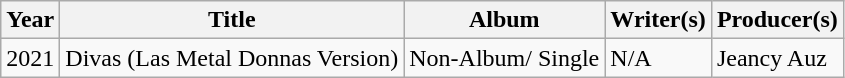<table class="wikitable plainrowheaders" style="text-align:left;">
<tr>
<th>Year</th>
<th>Title</th>
<th>Album</th>
<th>Writer(s)</th>
<th>Producer(s)</th>
</tr>
<tr>
<td>2021</td>
<td>Divas (Las Metal Donnas Version)</td>
<td>Non-Album/ Single</td>
<td>N/A</td>
<td>Jeancy Auz</td>
</tr>
</table>
